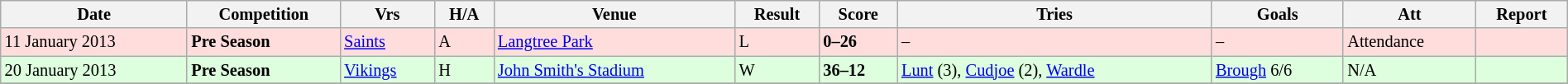<table class="wikitable" style="font-size:85%;" width="100%">
<tr>
<th>Date</th>
<th>Competition</th>
<th>Vrs</th>
<th>H/A</th>
<th>Venue</th>
<th>Result</th>
<th>Score</th>
<th>Tries</th>
<th>Goals</th>
<th>Att</th>
<th>Report</th>
</tr>
<tr style="background:#ffdddd;" width=20 | >
<td>11 January 2013</td>
<td><strong>Pre Season</strong></td>
<td> <a href='#'>Saints</a></td>
<td>A</td>
<td><a href='#'>Langtree Park</a></td>
<td>L</td>
<td><strong>0–26</strong></td>
<td>–</td>
<td>–</td>
<td>Attendance</td>
<td></td>
</tr>
<tr style="background:#ddffdd;" width=20 | >
<td>20 January 2013</td>
<td><strong>Pre Season</strong></td>
<td><a href='#'>Vikings</a></td>
<td>H</td>
<td><a href='#'>John Smith's Stadium</a></td>
<td>W</td>
<td><strong>36–12</strong></td>
<td><a href='#'>Lunt</a> (3), <a href='#'>Cudjoe</a> (2), <a href='#'>Wardle</a></td>
<td><a href='#'>Brough</a> 6/6</td>
<td>N/A</td>
<td></td>
</tr>
<tr>
</tr>
</table>
